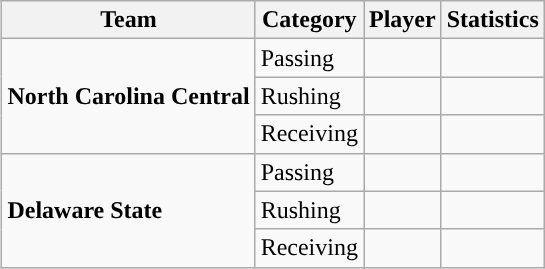<table class="wikitable" style="float: right;">
<tr>
<th>Team</th>
<th>Category</th>
<th>Player</th>
<th>Statistics</th>
</tr>
<tr>
<td rowspan=3><strong>North Carolina Central</strong></td>
<td>Passing</td>
<td></td>
<td></td>
</tr>
<tr>
<td>Rushing</td>
<td></td>
<td></td>
</tr>
<tr>
<td>Receiving</td>
<td></td>
<td></td>
</tr>
<tr>
<td rowspan=3><strong>Delaware State</strong></td>
<td>Passing</td>
<td></td>
<td></td>
</tr>
<tr>
<td>Rushing</td>
<td></td>
<td></td>
</tr>
<tr>
<td>Receiving</td>
<td></td>
<td></td>
</tr>
</table>
